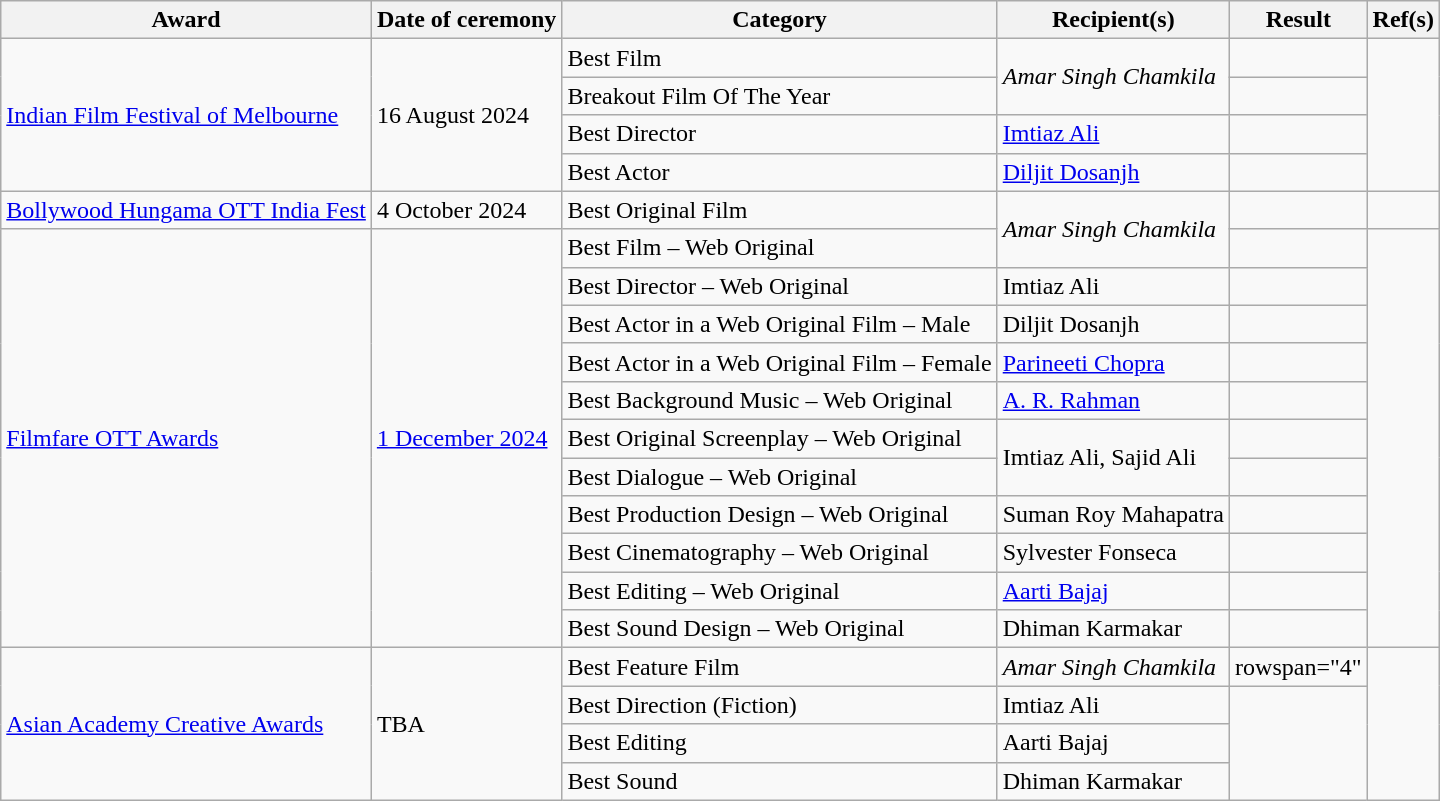<table class="wikitable">
<tr>
<th>Award</th>
<th>Date of ceremony</th>
<th>Category</th>
<th>Recipient(s)</th>
<th>Result</th>
<th>Ref(s)</th>
</tr>
<tr>
<td rowspan="4"><a href='#'>Indian Film Festival of Melbourne</a></td>
<td rowspan="4">16 August 2024</td>
<td>Best Film</td>
<td rowspan="2"><em>Amar Singh Chamkila</em></td>
<td></td>
<td rowspan="4"></td>
</tr>
<tr>
<td>Breakout Film Of The Year</td>
<td></td>
</tr>
<tr>
<td>Best Director</td>
<td><a href='#'>Imtiaz Ali</a></td>
<td></td>
</tr>
<tr>
<td>Best Actor</td>
<td><a href='#'>Diljit Dosanjh</a></td>
<td></td>
</tr>
<tr>
<td><a href='#'>Bollywood Hungama OTT India Fest</a></td>
<td>4 October 2024</td>
<td>Best Original Film</td>
<td rowspan="2"><em>Amar Singh Chamkila</em></td>
<td></td>
<td></td>
</tr>
<tr>
<td rowspan="11"><a href='#'>Filmfare OTT Awards</a></td>
<td rowspan="11"><a href='#'>1 December 2024</a></td>
<td>Best Film – Web Original</td>
<td></td>
<td rowspan="11"></td>
</tr>
<tr>
<td>Best Director – Web Original</td>
<td>Imtiaz Ali</td>
<td></td>
</tr>
<tr>
<td>Best Actor in a Web Original Film – Male</td>
<td>Diljit Dosanjh</td>
<td></td>
</tr>
<tr>
<td>Best Actor in a Web Original Film – Female</td>
<td><a href='#'>Parineeti Chopra</a></td>
<td></td>
</tr>
<tr>
<td>Best Background Music – Web Original</td>
<td><a href='#'>A. R. Rahman</a></td>
<td></td>
</tr>
<tr>
<td>Best Original Screenplay – Web Original</td>
<td rowspan="2">Imtiaz Ali, Sajid Ali</td>
<td></td>
</tr>
<tr>
<td>Best Dialogue – Web Original</td>
<td></td>
</tr>
<tr>
<td>Best Production Design – Web Original</td>
<td>Suman Roy Mahapatra</td>
<td></td>
</tr>
<tr>
<td>Best Cinematography – Web Original</td>
<td>Sylvester Fonseca</td>
<td></td>
</tr>
<tr>
<td>Best Editing – Web Original</td>
<td><a href='#'>Aarti Bajaj</a></td>
<td></td>
</tr>
<tr>
<td>Best Sound Design – Web Original</td>
<td>Dhiman Karmakar</td>
<td></td>
</tr>
<tr>
<td rowspan="4"><a href='#'>Asian Academy Creative Awards</a></td>
<td rowspan="4">TBA</td>
<td>Best Feature Film</td>
<td><em>Amar Singh Chamkila</em></td>
<td>rowspan="4" </td>
<td rowspan="4"></td>
</tr>
<tr>
<td>Best Direction (Fiction)</td>
<td>Imtiaz Ali</td>
</tr>
<tr>
<td>Best Editing</td>
<td>Aarti Bajaj</td>
</tr>
<tr>
<td>Best Sound</td>
<td>Dhiman Karmakar</td>
</tr>
</table>
